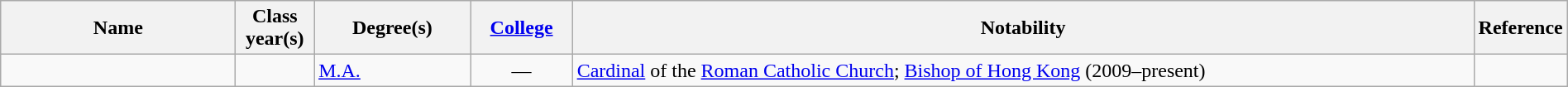<table class="wikitable sortable" style="width:100%">
<tr>
<th style="width:15%;">Name</th>
<th style="width:5%;">Class year(s)</th>
<th style="width:10%;">Degree(s)</th>
<th style="width:;"><a href='#'>College</a></th>
<th style="width:*;" class="unsortable">Notability</th>
<th style="width:5%;" class="unsortable">Reference</th>
</tr>
<tr>
<td></td>
<td style="text-align:center;"></td>
<td><a href='#'>M.A.</a></td>
<td style="text-align:center;">—</td>
<td><a href='#'>Cardinal</a> of the <a href='#'>Roman Catholic Church</a>; <a href='#'>Bishop of Hong Kong</a> (2009–present)</td>
<td style="text-align:center;"></td>
</tr>
</table>
